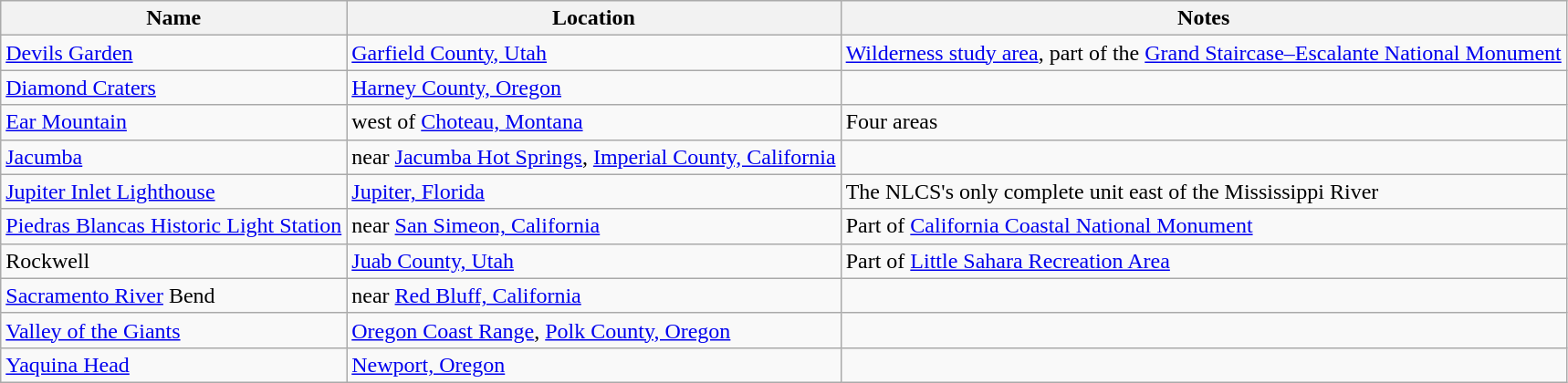<table class="wikitable">
<tr>
<th>Name</th>
<th>Location</th>
<th>Notes</th>
</tr>
<tr>
<td><a href='#'>Devils Garden</a></td>
<td><a href='#'>Garfield County, Utah</a></td>
<td><a href='#'>Wilderness study area</a>, part of the <a href='#'>Grand Staircase–Escalante National Monument</a></td>
</tr>
<tr>
<td><a href='#'>Diamond Craters</a></td>
<td><a href='#'>Harney County, Oregon</a></td>
<td></td>
</tr>
<tr>
<td><a href='#'>Ear Mountain</a></td>
<td> west of <a href='#'>Choteau, Montana</a></td>
<td>Four areas</td>
</tr>
<tr>
<td><a href='#'>Jacumba</a></td>
<td>near <a href='#'>Jacumba Hot Springs</a>, <a href='#'>Imperial County, California</a></td>
<td></td>
</tr>
<tr>
<td><a href='#'>Jupiter Inlet Lighthouse</a></td>
<td><a href='#'>Jupiter, Florida</a></td>
<td>The NLCS's only complete unit east of the Mississippi River</td>
</tr>
<tr>
<td><a href='#'>Piedras Blancas Historic Light Station</a></td>
<td>near <a href='#'>San Simeon, California</a></td>
<td>Part of <a href='#'>California Coastal National Monument</a></td>
</tr>
<tr>
<td>Rockwell</td>
<td><a href='#'>Juab County, Utah</a></td>
<td>Part of <a href='#'>Little Sahara Recreation Area</a></td>
</tr>
<tr>
<td><a href='#'>Sacramento River</a> Bend</td>
<td>near <a href='#'>Red Bluff, California</a></td>
<td></td>
</tr>
<tr>
<td><a href='#'>Valley of the Giants</a></td>
<td><a href='#'>Oregon Coast Range</a>, <a href='#'>Polk County, Oregon</a></td>
<td></td>
</tr>
<tr>
<td><a href='#'>Yaquina Head</a></td>
<td><a href='#'>Newport, Oregon</a></td>
<td></td>
</tr>
</table>
